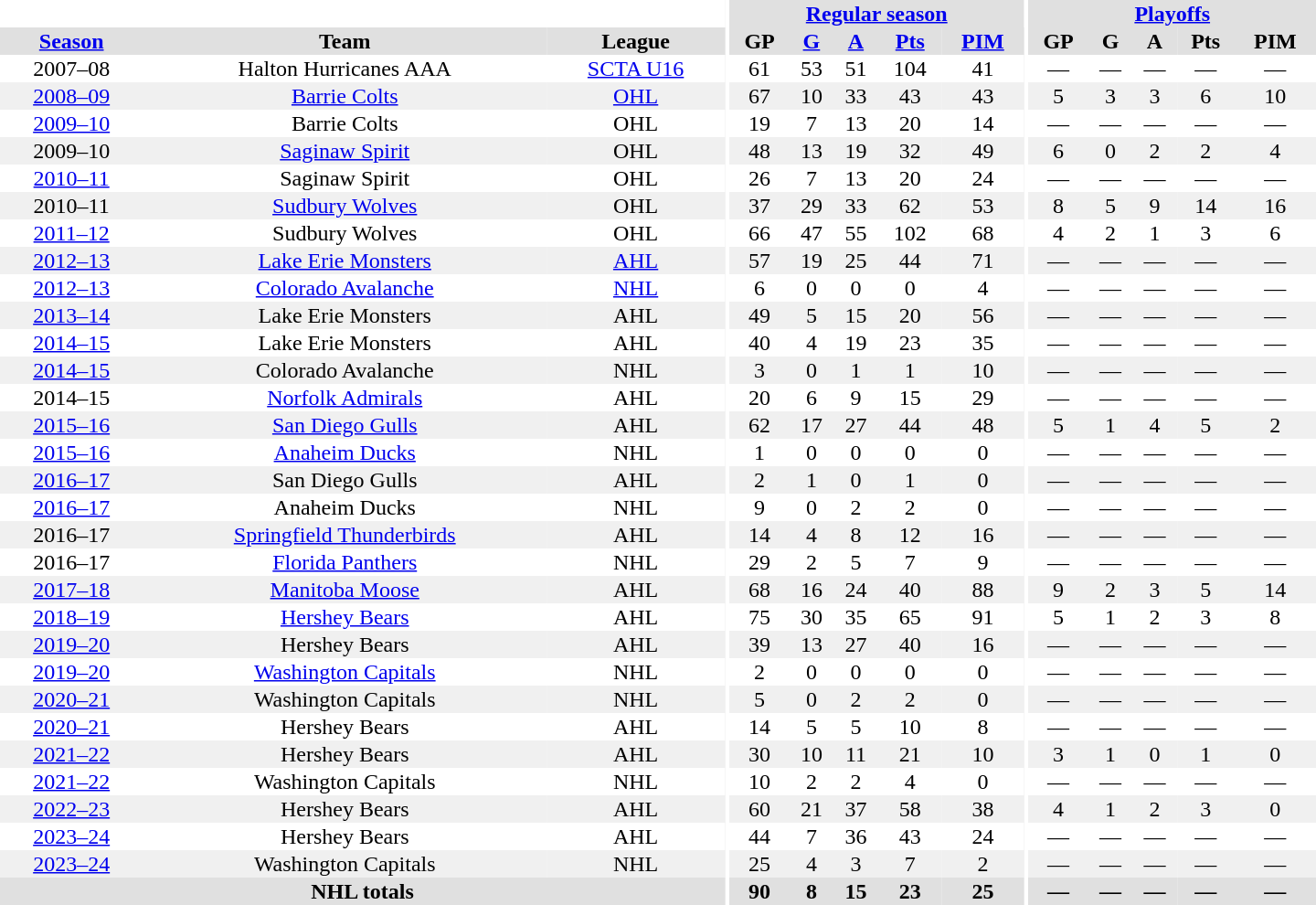<table border="0" cellpadding="1" cellspacing="0" style="text-align:center; width:60em">
<tr bgcolor="#e0e0e0">
<th colspan="3"  bgcolor="#ffffff"></th>
<th rowspan="100" bgcolor="#ffffff"></th>
<th colspan="5"><a href='#'>Regular season</a></th>
<th rowspan="100" bgcolor="#ffffff"></th>
<th colspan="5"><a href='#'>Playoffs</a></th>
</tr>
<tr bgcolor="#e0e0e0">
<th><a href='#'>Season</a></th>
<th>Team</th>
<th>League</th>
<th>GP</th>
<th><a href='#'>G</a></th>
<th><a href='#'>A</a></th>
<th><a href='#'>Pts</a></th>
<th><a href='#'>PIM</a></th>
<th>GP</th>
<th>G</th>
<th>A</th>
<th>Pts</th>
<th>PIM</th>
</tr>
<tr>
<td>2007–08</td>
<td>Halton Hurricanes AAA</td>
<td><a href='#'>SCTA U16</a></td>
<td>61</td>
<td>53</td>
<td>51</td>
<td>104</td>
<td>41</td>
<td>—</td>
<td>—</td>
<td>—</td>
<td>—</td>
<td>—</td>
</tr>
<tr bgcolor="#f0f0f0">
<td><a href='#'>2008–09</a></td>
<td><a href='#'>Barrie Colts</a></td>
<td><a href='#'>OHL</a></td>
<td>67</td>
<td>10</td>
<td>33</td>
<td>43</td>
<td>43</td>
<td>5</td>
<td>3</td>
<td>3</td>
<td>6</td>
<td>10</td>
</tr>
<tr>
<td><a href='#'>2009–10</a></td>
<td>Barrie Colts</td>
<td>OHL</td>
<td>19</td>
<td>7</td>
<td>13</td>
<td>20</td>
<td>14</td>
<td>—</td>
<td>—</td>
<td>—</td>
<td>—</td>
<td>—</td>
</tr>
<tr bgcolor="#f0f0f0">
<td>2009–10</td>
<td><a href='#'>Saginaw Spirit</a></td>
<td>OHL</td>
<td>48</td>
<td>13</td>
<td>19</td>
<td>32</td>
<td>49</td>
<td>6</td>
<td>0</td>
<td>2</td>
<td>2</td>
<td>4</td>
</tr>
<tr>
<td><a href='#'>2010–11</a></td>
<td>Saginaw Spirit</td>
<td>OHL</td>
<td>26</td>
<td>7</td>
<td>13</td>
<td>20</td>
<td>24</td>
<td>—</td>
<td>—</td>
<td>—</td>
<td>—</td>
<td>—</td>
</tr>
<tr bgcolor="#f0f0f0">
<td>2010–11</td>
<td><a href='#'>Sudbury Wolves</a></td>
<td>OHL</td>
<td>37</td>
<td>29</td>
<td>33</td>
<td>62</td>
<td>53</td>
<td>8</td>
<td>5</td>
<td>9</td>
<td>14</td>
<td>16</td>
</tr>
<tr>
<td><a href='#'>2011–12</a></td>
<td>Sudbury Wolves</td>
<td>OHL</td>
<td>66</td>
<td>47</td>
<td>55</td>
<td>102</td>
<td>68</td>
<td>4</td>
<td>2</td>
<td>1</td>
<td>3</td>
<td>6</td>
</tr>
<tr bgcolor="#f0f0f0">
<td><a href='#'>2012–13</a></td>
<td><a href='#'>Lake Erie Monsters</a></td>
<td><a href='#'>AHL</a></td>
<td>57</td>
<td>19</td>
<td>25</td>
<td>44</td>
<td>71</td>
<td>—</td>
<td>—</td>
<td>—</td>
<td>—</td>
<td>—</td>
</tr>
<tr>
<td><a href='#'>2012–13</a></td>
<td><a href='#'>Colorado Avalanche</a></td>
<td><a href='#'>NHL</a></td>
<td>6</td>
<td>0</td>
<td>0</td>
<td>0</td>
<td>4</td>
<td>—</td>
<td>—</td>
<td>—</td>
<td>—</td>
<td>—</td>
</tr>
<tr bgcolor="#f0f0f0">
<td><a href='#'>2013–14</a></td>
<td>Lake Erie Monsters</td>
<td>AHL</td>
<td>49</td>
<td>5</td>
<td>15</td>
<td>20</td>
<td>56</td>
<td>—</td>
<td>—</td>
<td>—</td>
<td>—</td>
<td>—</td>
</tr>
<tr>
<td><a href='#'>2014–15</a></td>
<td>Lake Erie Monsters</td>
<td>AHL</td>
<td>40</td>
<td>4</td>
<td>19</td>
<td>23</td>
<td>35</td>
<td>—</td>
<td>—</td>
<td>—</td>
<td>—</td>
<td>—</td>
</tr>
<tr bgcolor="#f0f0f0">
<td><a href='#'>2014–15</a></td>
<td>Colorado Avalanche</td>
<td>NHL</td>
<td>3</td>
<td>0</td>
<td>1</td>
<td>1</td>
<td>10</td>
<td>—</td>
<td>—</td>
<td>—</td>
<td>—</td>
<td>—</td>
</tr>
<tr>
<td>2014–15</td>
<td><a href='#'>Norfolk Admirals</a></td>
<td>AHL</td>
<td>20</td>
<td>6</td>
<td>9</td>
<td>15</td>
<td>29</td>
<td>—</td>
<td>—</td>
<td>—</td>
<td>—</td>
<td>—</td>
</tr>
<tr bgcolor="#f0f0f0">
<td><a href='#'>2015–16</a></td>
<td><a href='#'>San Diego Gulls</a></td>
<td>AHL</td>
<td>62</td>
<td>17</td>
<td>27</td>
<td>44</td>
<td>48</td>
<td>5</td>
<td>1</td>
<td>4</td>
<td>5</td>
<td>2</td>
</tr>
<tr>
<td><a href='#'>2015–16</a></td>
<td><a href='#'>Anaheim Ducks</a></td>
<td>NHL</td>
<td>1</td>
<td>0</td>
<td>0</td>
<td>0</td>
<td>0</td>
<td>—</td>
<td>—</td>
<td>—</td>
<td>—</td>
<td>—</td>
</tr>
<tr bgcolor="#f0f0f0">
<td><a href='#'>2016–17</a></td>
<td>San Diego Gulls</td>
<td>AHL</td>
<td>2</td>
<td>1</td>
<td>0</td>
<td>1</td>
<td>0</td>
<td>—</td>
<td>—</td>
<td>—</td>
<td>—</td>
<td>—</td>
</tr>
<tr>
<td><a href='#'>2016–17</a></td>
<td>Anaheim Ducks</td>
<td>NHL</td>
<td>9</td>
<td>0</td>
<td>2</td>
<td>2</td>
<td>0</td>
<td>—</td>
<td>—</td>
<td>—</td>
<td>—</td>
<td>—</td>
</tr>
<tr bgcolor="#f0f0f0">
<td>2016–17</td>
<td><a href='#'>Springfield Thunderbirds</a></td>
<td>AHL</td>
<td>14</td>
<td>4</td>
<td>8</td>
<td>12</td>
<td>16</td>
<td>—</td>
<td>—</td>
<td>—</td>
<td>—</td>
<td>—</td>
</tr>
<tr>
<td>2016–17</td>
<td><a href='#'>Florida Panthers</a></td>
<td>NHL</td>
<td>29</td>
<td>2</td>
<td>5</td>
<td>7</td>
<td>9</td>
<td>—</td>
<td>—</td>
<td>—</td>
<td>—</td>
<td>—</td>
</tr>
<tr bgcolor="#f0f0f0">
<td><a href='#'>2017–18</a></td>
<td><a href='#'>Manitoba Moose</a></td>
<td>AHL</td>
<td>68</td>
<td>16</td>
<td>24</td>
<td>40</td>
<td>88</td>
<td>9</td>
<td>2</td>
<td>3</td>
<td>5</td>
<td>14</td>
</tr>
<tr>
<td><a href='#'>2018–19</a></td>
<td><a href='#'>Hershey Bears</a></td>
<td>AHL</td>
<td>75</td>
<td>30</td>
<td>35</td>
<td>65</td>
<td>91</td>
<td>5</td>
<td>1</td>
<td>2</td>
<td>3</td>
<td>8</td>
</tr>
<tr bgcolor="#f0f0f0">
<td><a href='#'>2019–20</a></td>
<td>Hershey Bears</td>
<td>AHL</td>
<td>39</td>
<td>13</td>
<td>27</td>
<td>40</td>
<td>16</td>
<td>—</td>
<td>—</td>
<td>—</td>
<td>—</td>
<td>—</td>
</tr>
<tr>
<td><a href='#'>2019–20</a></td>
<td><a href='#'>Washington Capitals</a></td>
<td>NHL</td>
<td>2</td>
<td>0</td>
<td>0</td>
<td>0</td>
<td>0</td>
<td>—</td>
<td>—</td>
<td>—</td>
<td>—</td>
<td>—</td>
</tr>
<tr bgcolor="#f0f0f0">
<td><a href='#'>2020–21</a></td>
<td>Washington Capitals</td>
<td>NHL</td>
<td>5</td>
<td>0</td>
<td>2</td>
<td>2</td>
<td>0</td>
<td>—</td>
<td>—</td>
<td>—</td>
<td>—</td>
<td>—</td>
</tr>
<tr>
<td><a href='#'>2020–21</a></td>
<td>Hershey Bears</td>
<td>AHL</td>
<td>14</td>
<td>5</td>
<td>5</td>
<td>10</td>
<td>8</td>
<td>—</td>
<td>—</td>
<td>—</td>
<td>—</td>
<td>—</td>
</tr>
<tr bgcolor="#f0f0f0">
<td><a href='#'>2021–22</a></td>
<td>Hershey Bears</td>
<td>AHL</td>
<td>30</td>
<td>10</td>
<td>11</td>
<td>21</td>
<td>10</td>
<td>3</td>
<td>1</td>
<td>0</td>
<td>1</td>
<td>0</td>
</tr>
<tr>
<td><a href='#'>2021–22</a></td>
<td>Washington Capitals</td>
<td>NHL</td>
<td>10</td>
<td>2</td>
<td>2</td>
<td>4</td>
<td>0</td>
<td>—</td>
<td>—</td>
<td>—</td>
<td>—</td>
<td>—</td>
</tr>
<tr bgcolor="#f0f0f0">
<td><a href='#'>2022–23</a></td>
<td>Hershey Bears</td>
<td>AHL</td>
<td>60</td>
<td>21</td>
<td>37</td>
<td>58</td>
<td>38</td>
<td>4</td>
<td>1</td>
<td>2</td>
<td>3</td>
<td>0</td>
</tr>
<tr>
<td><a href='#'>2023–24</a></td>
<td>Hershey Bears</td>
<td>AHL</td>
<td>44</td>
<td>7</td>
<td>36</td>
<td>43</td>
<td>24</td>
<td>—</td>
<td>—</td>
<td>—</td>
<td>—</td>
<td>—</td>
</tr>
<tr bgcolor="#f0f0f0">
<td><a href='#'>2023–24</a></td>
<td>Washington Capitals</td>
<td>NHL</td>
<td>25</td>
<td>4</td>
<td>3</td>
<td>7</td>
<td>2</td>
<td>—</td>
<td>—</td>
<td>—</td>
<td>—</td>
<td>—</td>
</tr>
<tr bgcolor="#e0e0e0">
<th colspan="3">NHL totals</th>
<th>90</th>
<th>8</th>
<th>15</th>
<th>23</th>
<th>25</th>
<th>—</th>
<th>—</th>
<th>—</th>
<th>—</th>
<th>—</th>
</tr>
</table>
